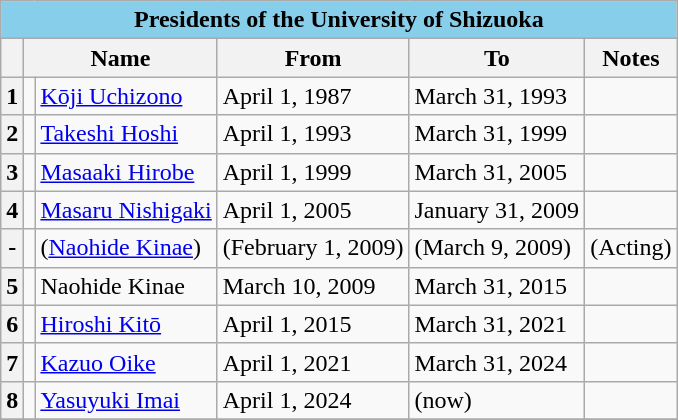<table class="wikitable">
<tr>
<th colspan="7" style="background-color:skyblue">Presidents of the University of Shizuoka</th>
</tr>
<tr>
<th> </th>
<th colspan="2">Name</th>
<th>From</th>
<th>To</th>
<th>Notes</th>
</tr>
<tr>
<th>1</th>
<td></td>
<td><a href='#'>Kōji Uchizono</a></td>
<td>April 1, 1987</td>
<td>March 31, 1993</td>
<td> </td>
</tr>
<tr>
<th>2</th>
<td></td>
<td><a href='#'>Takeshi Hoshi</a></td>
<td>April 1, 1993</td>
<td>March 31, 1999</td>
<td> </td>
</tr>
<tr>
<th>3</th>
<td></td>
<td><a href='#'>Masaaki Hirobe</a></td>
<td>April 1, 1999</td>
<td>March 31, 2005</td>
<td> </td>
</tr>
<tr>
<th>4</th>
<td></td>
<td><a href='#'>Masaru Nishigaki</a></td>
<td>April 1, 2005</td>
<td>January 31, 2009</td>
<td> </td>
</tr>
<tr>
<th>-</th>
<td></td>
<td>(<a href='#'>Naohide Kinae</a>)</td>
<td>(February 1, 2009)</td>
<td>(March 9, 2009)</td>
<td>(Acting)</td>
</tr>
<tr>
<th>5</th>
<td></td>
<td>Naohide Kinae</td>
<td>March 10, 2009</td>
<td>March 31, 2015</td>
<td> </td>
</tr>
<tr>
<th>6</th>
<td></td>
<td><a href='#'>Hiroshi Kitō</a></td>
<td>April 1, 2015</td>
<td>March 31, 2021</td>
<td> </td>
</tr>
<tr>
<th>7</th>
<td></td>
<td><a href='#'>Kazuo Oike</a></td>
<td>April 1, 2021</td>
<td>March 31, 2024</td>
<td> </td>
</tr>
<tr>
<th>8</th>
<td></td>
<td><a href='#'>Yasuyuki Imai</a></td>
<td>April 1, 2024</td>
<td>(now)</td>
<td> </td>
</tr>
<tr>
</tr>
</table>
